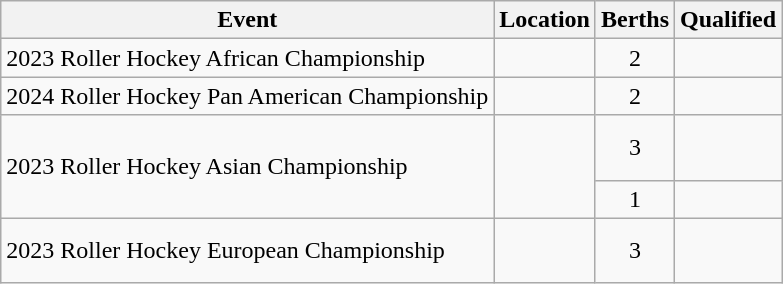<table class="wikitable">
<tr>
<th>Event</th>
<th>Location</th>
<th>Berths</th>
<th>Qualified</th>
</tr>
<tr>
<td>2023 Roller Hockey African Championship</td>
<td></td>
<td align=center>2</td>
<td><br></td>
</tr>
<tr>
<td>2024 Roller Hockey Pan American Championship</td>
<td></td>
<td align=center>2</td>
<td><br></td>
</tr>
<tr>
<td rowspan=2>2023 Roller Hockey Asian Championship</td>
<td rowspan=2></td>
<td align=center>3</td>
<td><br><br></td>
</tr>
<tr>
<td align=center>1</td>
<td></td>
</tr>
<tr>
<td>2023 Roller Hockey European Championship</td>
<td></td>
<td align=center>3</td>
<td><br><br></td>
</tr>
</table>
